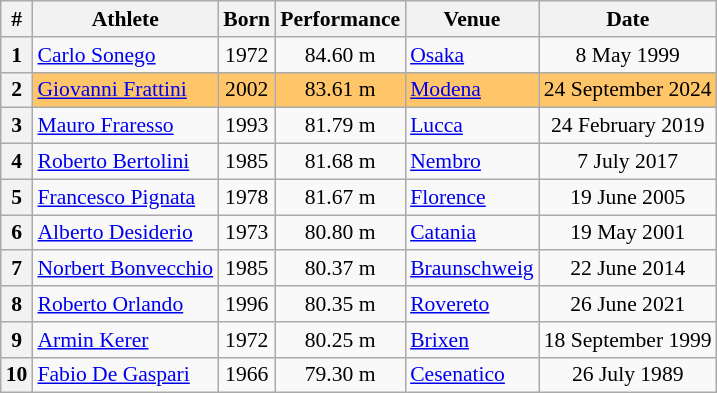<table class="wikitable" style="font-size:90%; text-align:center;">
<tr>
<th>#</th>
<th>Athlete</th>
<th>Born</th>
<th>Performance</th>
<th>Venue</th>
<th>Date</th>
</tr>
<tr>
<th>1</th>
<td align=left><a href='#'>Carlo Sonego</a></td>
<td>1972</td>
<td>84.60 m</td>
<td align=left> <a href='#'>Osaka</a></td>
<td>8 May 1999</td>
</tr>
<tr bgcolor=ffc569>
<th>2</th>
<td align=left><a href='#'>Giovanni Frattini</a></td>
<td>2002</td>
<td>83.61 m</td>
<td align=left> <a href='#'>Modena</a></td>
<td>24 September 2024</td>
</tr>
<tr>
<th>3</th>
<td align=left><a href='#'>Mauro Fraresso</a></td>
<td>1993</td>
<td>81.79 m</td>
<td align=left> <a href='#'>Lucca</a></td>
<td>24 February 2019</td>
</tr>
<tr>
<th>4</th>
<td align=left><a href='#'>Roberto Bertolini</a></td>
<td>1985</td>
<td>81.68 m</td>
<td align=left> <a href='#'>Nembro</a></td>
<td>7 July 2017</td>
</tr>
<tr>
<th>5</th>
<td align=left><a href='#'>Francesco Pignata</a></td>
<td>1978</td>
<td>81.67 m</td>
<td align=left> <a href='#'>Florence</a></td>
<td>19 June 2005</td>
</tr>
<tr>
<th>6</th>
<td align=left><a href='#'>Alberto Desiderio</a></td>
<td>1973</td>
<td>80.80 m</td>
<td align=left> <a href='#'>Catania</a></td>
<td>19 May 2001</td>
</tr>
<tr>
<th>7</th>
<td align=left><a href='#'>Norbert Bonvecchio</a></td>
<td>1985</td>
<td>80.37 m</td>
<td align=left> <a href='#'>Braunschweig</a></td>
<td>22 June 2014</td>
</tr>
<tr>
<th>8</th>
<td align=left><a href='#'>Roberto Orlando</a></td>
<td>1996</td>
<td>80.35 m</td>
<td align=left> <a href='#'>Rovereto</a></td>
<td>26 June 2021</td>
</tr>
<tr>
<th>9</th>
<td align=left><a href='#'>Armin Kerer</a></td>
<td>1972</td>
<td>80.25 m</td>
<td align=left> <a href='#'>Brixen</a></td>
<td>18 September 1999</td>
</tr>
<tr>
<th>10</th>
<td align=left><a href='#'>Fabio De Gaspari</a></td>
<td>1966</td>
<td>79.30 m</td>
<td align=left> <a href='#'>Cesenatico</a></td>
<td>26 July 1989</td>
</tr>
</table>
